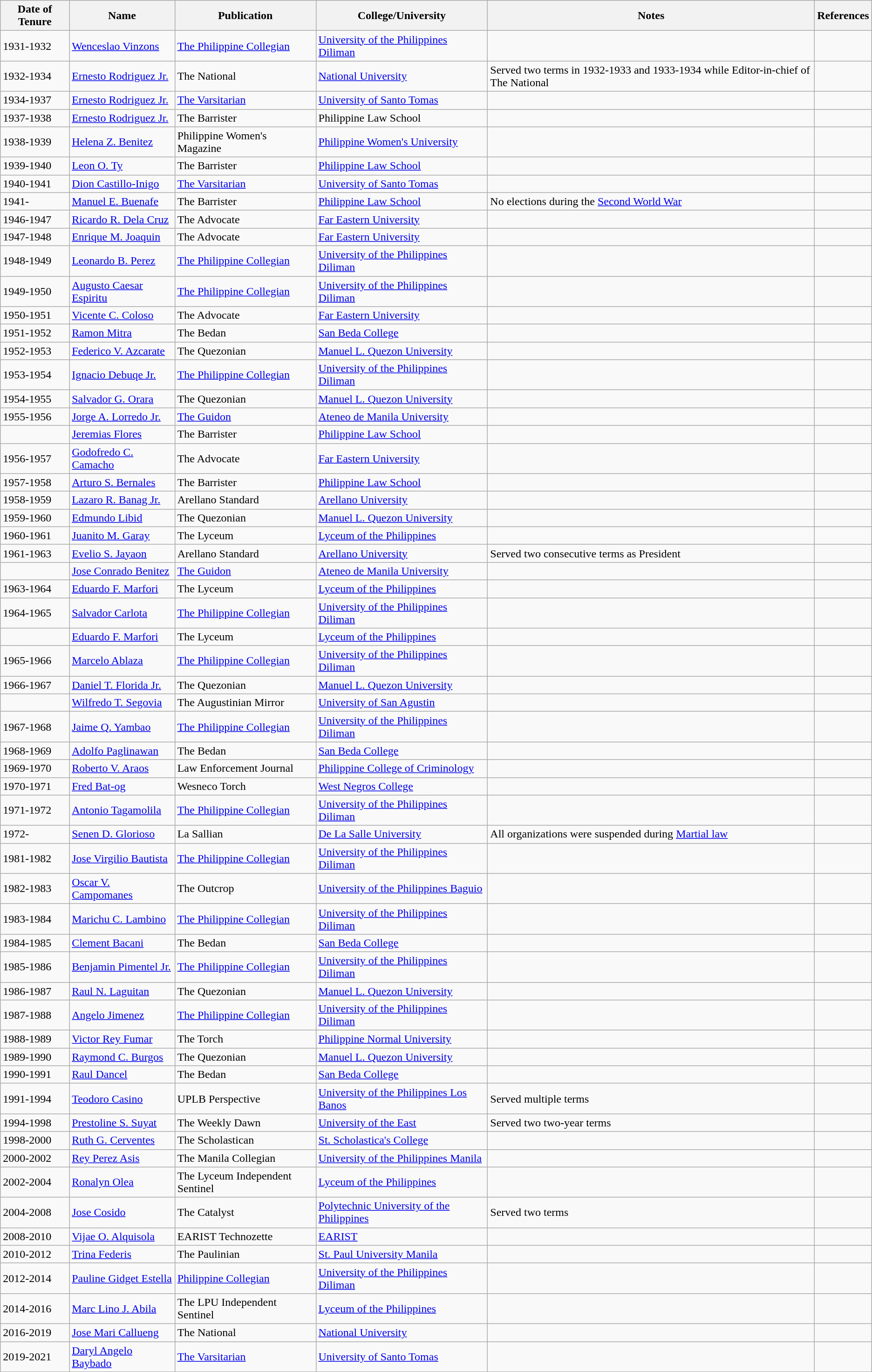<table class=wikitable>
<tr>
<th>Date of Tenure</th>
<th>Name</th>
<th>Publication</th>
<th>College/University</th>
<th>Notes</th>
<th>References</th>
</tr>
<tr>
<td>1931-1932</td>
<td><a href='#'>Wenceslao Vinzons</a></td>
<td><a href='#'>The Philippine Collegian</a></td>
<td><a href='#'>University of the Philippines Diliman</a></td>
<td></td>
<td></td>
</tr>
<tr>
<td>1932-1934</td>
<td><a href='#'>Ernesto Rodriguez Jr.</a></td>
<td>The National</td>
<td><a href='#'>National University</a></td>
<td>Served two terms in 1932-1933 and 1933-1934 while Editor-in-chief of The National</td>
<td></td>
</tr>
<tr>
<td>1934-1937</td>
<td><a href='#'>Ernesto Rodriguez Jr.</a></td>
<td><a href='#'>The Varsitarian</a></td>
<td><a href='#'>University of Santo Tomas</a></td>
<td></td>
<td></td>
</tr>
<tr>
<td>1937-1938</td>
<td><a href='#'>Ernesto Rodriguez Jr.</a></td>
<td>The Barrister</td>
<td>Philippine Law School</td>
<td></td>
<td></td>
</tr>
<tr>
<td>1938-1939</td>
<td><a href='#'>Helena Z. Benitez</a></td>
<td>Philippine Women's Magazine</td>
<td><a href='#'>Philippine Women's University</a></td>
<td></td>
<td></td>
</tr>
<tr>
<td>1939-1940</td>
<td><a href='#'>Leon O. Ty</a></td>
<td>The Barrister</td>
<td><a href='#'>Philippine Law School</a></td>
<td></td>
<td></td>
</tr>
<tr>
<td>1940-1941</td>
<td><a href='#'>Dion Castillo-Inigo</a></td>
<td><a href='#'>The Varsitarian</a></td>
<td><a href='#'>University of Santo Tomas</a></td>
<td></td>
<td></td>
</tr>
<tr>
<td>1941-</td>
<td><a href='#'>Manuel E. Buenafe</a></td>
<td>The Barrister</td>
<td><a href='#'>Philippine Law School</a></td>
<td>No elections during the <a href='#'>Second World War</a></td>
<td></td>
</tr>
<tr>
<td>1946-1947</td>
<td><a href='#'>Ricardo R. Dela Cruz</a></td>
<td>The Advocate</td>
<td><a href='#'>Far Eastern University</a></td>
<td></td>
<td></td>
</tr>
<tr>
<td>1947-1948</td>
<td><a href='#'>Enrique M. Joaquin</a></td>
<td>The Advocate</td>
<td><a href='#'>Far Eastern University</a></td>
<td></td>
<td></td>
</tr>
<tr>
<td>1948-1949</td>
<td><a href='#'>Leonardo B. Perez</a></td>
<td><a href='#'>The Philippine Collegian</a></td>
<td><a href='#'>University of the Philippines Diliman</a></td>
<td></td>
<td></td>
</tr>
<tr>
<td>1949-1950</td>
<td><a href='#'>Augusto Caesar Espiritu</a></td>
<td><a href='#'>The Philippine Collegian</a></td>
<td><a href='#'>University of the Philippines Diliman</a></td>
<td></td>
<td></td>
</tr>
<tr>
<td>1950-1951</td>
<td><a href='#'>Vicente C. Coloso</a></td>
<td>The Advocate</td>
<td><a href='#'>Far Eastern University</a></td>
<td></td>
<td></td>
</tr>
<tr>
<td>1951-1952</td>
<td><a href='#'>Ramon Mitra</a></td>
<td>The Bedan</td>
<td><a href='#'>San Beda College</a></td>
<td></td>
<td></td>
</tr>
<tr>
<td>1952-1953</td>
<td><a href='#'>Federico V. Azcarate</a></td>
<td>The Quezonian</td>
<td><a href='#'>Manuel L. Quezon University</a></td>
<td></td>
<td></td>
</tr>
<tr>
<td>1953-1954</td>
<td><a href='#'>Ignacio Debuqe Jr.</a></td>
<td><a href='#'>The Philippine Collegian</a></td>
<td><a href='#'>University of the Philippines Diliman</a></td>
<td></td>
<td></td>
</tr>
<tr>
<td>1954-1955</td>
<td><a href='#'>Salvador G. Orara</a></td>
<td>The Quezonian</td>
<td><a href='#'>Manuel L. Quezon University</a></td>
<td></td>
<td></td>
</tr>
<tr>
<td>1955-1956</td>
<td><a href='#'>Jorge A. Lorredo Jr.</a></td>
<td><a href='#'>The Guidon</a></td>
<td><a href='#'>Ateneo de Manila University</a></td>
<td></td>
<td></td>
</tr>
<tr>
<td></td>
<td><a href='#'>Jeremias Flores</a></td>
<td>The Barrister</td>
<td><a href='#'>Philippine Law School</a></td>
<td></td>
<td></td>
</tr>
<tr>
<td>1956-1957</td>
<td><a href='#'>Godofredo C. Camacho</a></td>
<td>The Advocate</td>
<td><a href='#'>Far Eastern University</a></td>
<td></td>
<td></td>
</tr>
<tr>
<td>1957-1958</td>
<td><a href='#'>Arturo S. Bernales</a></td>
<td>The Barrister</td>
<td><a href='#'>Philippine Law School</a></td>
<td></td>
<td></td>
</tr>
<tr>
<td>1958-1959</td>
<td><a href='#'>Lazaro R. Banag Jr.</a></td>
<td>Arellano Standard</td>
<td><a href='#'>Arellano University</a></td>
<td></td>
<td></td>
</tr>
<tr>
<td>1959-1960</td>
<td><a href='#'>Edmundo Libid</a></td>
<td>The Quezonian</td>
<td><a href='#'>Manuel L. Quezon University</a></td>
<td></td>
<td></td>
</tr>
<tr>
<td>1960-1961</td>
<td><a href='#'>Juanito M. Garay</a></td>
<td>The Lyceum</td>
<td><a href='#'>Lyceum of the Philippines</a></td>
<td></td>
<td></td>
</tr>
<tr>
<td>1961-1963</td>
<td><a href='#'>Evelio S. Jayaon</a></td>
<td>Arellano Standard</td>
<td><a href='#'>Arellano University</a></td>
<td>Served two consecutive terms as President</td>
<td></td>
</tr>
<tr>
<td></td>
<td><a href='#'>Jose Conrado Benitez</a></td>
<td><a href='#'>The Guidon</a></td>
<td><a href='#'>Ateneo de Manila University</a></td>
<td></td>
<td></td>
</tr>
<tr>
<td>1963-1964</td>
<td><a href='#'>Eduardo F. Marfori</a></td>
<td>The Lyceum</td>
<td><a href='#'>Lyceum of the Philippines</a></td>
<td></td>
<td></td>
</tr>
<tr>
<td>1964-1965</td>
<td><a href='#'>Salvador Carlota</a></td>
<td><a href='#'>The Philippine Collegian</a></td>
<td><a href='#'>University of the Philippines Diliman</a></td>
<td></td>
<td></td>
</tr>
<tr>
<td></td>
<td><a href='#'>Eduardo F. Marfori</a></td>
<td>The Lyceum</td>
<td><a href='#'>Lyceum of the Philippines</a></td>
<td></td>
<td></td>
</tr>
<tr>
<td>1965-1966</td>
<td><a href='#'>Marcelo Ablaza</a></td>
<td><a href='#'>The Philippine Collegian</a></td>
<td><a href='#'>University of the Philippines Diliman</a></td>
<td></td>
<td></td>
</tr>
<tr>
<td>1966-1967</td>
<td><a href='#'>Daniel T. Florida Jr.</a></td>
<td>The Quezonian</td>
<td><a href='#'>Manuel L. Quezon University</a></td>
<td></td>
<td></td>
</tr>
<tr>
<td></td>
<td><a href='#'>Wilfredo T. Segovia</a></td>
<td>The Augustinian Mirror</td>
<td><a href='#'>University of San Agustin</a></td>
<td></td>
<td></td>
</tr>
<tr>
<td>1967-1968</td>
<td><a href='#'>Jaime Q. Yambao</a></td>
<td><a href='#'>The Philippine Collegian</a></td>
<td><a href='#'>University of the Philippines Diliman</a></td>
<td></td>
<td></td>
</tr>
<tr>
<td>1968-1969</td>
<td><a href='#'>Adolfo Paglinawan</a></td>
<td>The Bedan</td>
<td><a href='#'>San Beda College</a></td>
<td></td>
<td></td>
</tr>
<tr>
<td>1969-1970</td>
<td><a href='#'>Roberto V. Araos</a></td>
<td>Law Enforcement Journal</td>
<td><a href='#'>Philippine College of Criminology</a></td>
<td></td>
<td></td>
</tr>
<tr>
<td>1970-1971</td>
<td><a href='#'>Fred Bat-og</a></td>
<td>Wesneco Torch</td>
<td><a href='#'>West Negros College</a></td>
<td></td>
<td></td>
</tr>
<tr>
<td>1971-1972</td>
<td><a href='#'>Antonio Tagamolila</a></td>
<td><a href='#'>The Philippine Collegian</a></td>
<td><a href='#'>University of the Philippines Diliman</a></td>
<td></td>
<td></td>
</tr>
<tr>
<td>1972-</td>
<td><a href='#'>Senen D. Glorioso</a></td>
<td>La Sallian</td>
<td><a href='#'>De La Salle University</a></td>
<td>All organizations were suspended during <a href='#'>Martial law</a></td>
<td></td>
</tr>
<tr>
<td>1981-1982</td>
<td><a href='#'>Jose Virgilio Bautista</a></td>
<td><a href='#'>The Philippine Collegian</a></td>
<td><a href='#'>University of the Philippines Diliman</a></td>
<td></td>
<td></td>
</tr>
<tr>
<td>1982-1983</td>
<td><a href='#'>Oscar V. Campomanes</a></td>
<td>The Outcrop</td>
<td><a href='#'>University of the Philippines Baguio</a></td>
<td></td>
<td></td>
</tr>
<tr>
<td>1983-1984</td>
<td><a href='#'>Marichu C. Lambino</a></td>
<td><a href='#'>The Philippine Collegian</a></td>
<td><a href='#'>University of the Philippines Diliman</a></td>
<td></td>
<td></td>
</tr>
<tr>
<td>1984-1985</td>
<td><a href='#'>Clement Bacani</a></td>
<td>The Bedan</td>
<td><a href='#'>San Beda College</a></td>
<td></td>
<td></td>
</tr>
<tr>
<td>1985-1986</td>
<td><a href='#'>Benjamin Pimentel Jr.</a></td>
<td><a href='#'>The Philippine Collegian</a></td>
<td><a href='#'>University of the Philippines Diliman</a></td>
<td></td>
<td></td>
</tr>
<tr>
<td>1986-1987</td>
<td><a href='#'>Raul N. Laguitan</a></td>
<td>The Quezonian</td>
<td><a href='#'>Manuel L. Quezon University</a></td>
<td></td>
<td></td>
</tr>
<tr>
<td>1987-1988</td>
<td><a href='#'>Angelo Jimenez</a></td>
<td><a href='#'>The Philippine Collegian</a></td>
<td><a href='#'>University of the Philippines Diliman</a></td>
<td></td>
<td></td>
</tr>
<tr>
<td>1988-1989</td>
<td><a href='#'>Victor Rey Fumar</a></td>
<td>The Torch</td>
<td><a href='#'>Philippine Normal University</a></td>
<td></td>
<td></td>
</tr>
<tr>
<td>1989-1990</td>
<td><a href='#'>Raymond C. Burgos</a></td>
<td>The Quezonian</td>
<td><a href='#'>Manuel L. Quezon University</a></td>
<td></td>
<td></td>
</tr>
<tr>
<td>1990-1991</td>
<td><a href='#'>Raul Dancel</a></td>
<td>The Bedan</td>
<td><a href='#'>San Beda College</a></td>
<td></td>
<td></td>
</tr>
<tr>
<td>1991-1994</td>
<td><a href='#'>Teodoro Casino</a></td>
<td>UPLB Perspective</td>
<td><a href='#'>University of the Philippines Los Banos</a></td>
<td>Served multiple terms</td>
<td></td>
</tr>
<tr>
<td>1994-1998</td>
<td><a href='#'>Prestoline S. Suyat</a></td>
<td>The Weekly Dawn</td>
<td><a href='#'>University of the East</a></td>
<td>Served two two-year terms</td>
<td></td>
</tr>
<tr>
<td>1998-2000</td>
<td><a href='#'>Ruth G. Cerventes</a></td>
<td>The Scholastican</td>
<td><a href='#'>St. Scholastica's College</a></td>
<td></td>
<td></td>
</tr>
<tr>
<td>2000-2002</td>
<td><a href='#'>Rey Perez Asis</a></td>
<td>The Manila Collegian</td>
<td><a href='#'>University of the Philippines Manila</a></td>
<td></td>
<td></td>
</tr>
<tr>
<td>2002-2004</td>
<td><a href='#'>Ronalyn Olea</a></td>
<td>The Lyceum Independent Sentinel</td>
<td><a href='#'>Lyceum of the Philippines</a></td>
<td></td>
<td></td>
</tr>
<tr>
<td>2004-2008</td>
<td><a href='#'>Jose Cosido</a></td>
<td>The Catalyst</td>
<td><a href='#'>Polytechnic University of the Philippines</a></td>
<td>Served two terms</td>
<td></td>
</tr>
<tr>
<td>2008-2010</td>
<td><a href='#'>Vijae O. Alquisola</a></td>
<td>EARIST Technozette</td>
<td><a href='#'>EARIST</a></td>
<td></td>
<td></td>
</tr>
<tr>
<td>2010-2012</td>
<td><a href='#'>Trina Federis</a></td>
<td>The Paulinian</td>
<td><a href='#'>St. Paul University Manila</a></td>
<td></td>
<td></td>
</tr>
<tr>
<td>2012-2014</td>
<td><a href='#'>Pauline Gidget Estella</a></td>
<td><a href='#'>Philippine Collegian</a></td>
<td><a href='#'>University of the Philippines Diliman</a></td>
<td></td>
<td></td>
</tr>
<tr>
<td>2014-2016</td>
<td><a href='#'>Marc Lino J. Abila</a></td>
<td>The LPU Independent Sentinel</td>
<td><a href='#'>Lyceum of the Philippines</a></td>
<td></td>
<td></td>
</tr>
<tr>
<td>2016-2019</td>
<td><a href='#'>Jose Mari Callueng</a></td>
<td>The National</td>
<td><a href='#'>National University</a></td>
<td></td>
<td></td>
</tr>
<tr>
<td>2019-2021</td>
<td><a href='#'>Daryl Angelo Baybado</a></td>
<td><a href='#'>The Varsitarian</a></td>
<td><a href='#'>University of Santo Tomas</a></td>
<td></td>
<td></td>
</tr>
</table>
